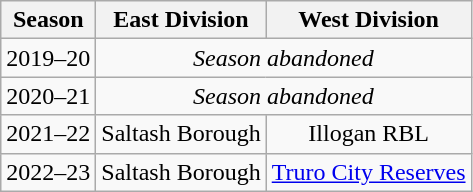<table class="wikitable" style="text-align: center">
<tr>
<th>Season</th>
<th>East Division</th>
<th>West Division</th>
</tr>
<tr>
<td>2019–20</td>
<td colspan=2><em>Season abandoned</em></td>
</tr>
<tr>
<td>2020–21</td>
<td colspan=2><em>Season abandoned</em></td>
</tr>
<tr>
<td>2021–22</td>
<td>Saltash Borough</td>
<td>Illogan RBL</td>
</tr>
<tr>
<td>2022–23</td>
<td>Saltash Borough</td>
<td><a href='#'>Truro City Reserves</a></td>
</tr>
</table>
